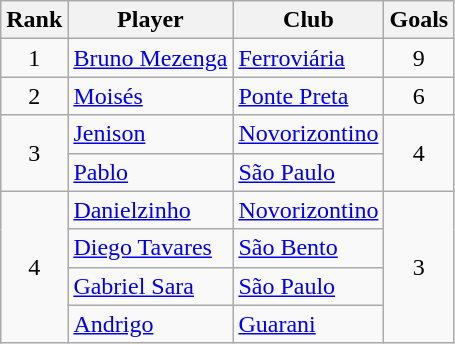<table class="wikitable sortable" style="text-align:center">
<tr>
<th>Rank</th>
<th>Player</th>
<th>Club</th>
<th>Goals</th>
</tr>
<tr>
<td>1</td>
<td align="left"> <a href='#'>Bruno Mezenga</a></td>
<td align="left"><a href='#'>Ferroviária</a></td>
<td>9</td>
</tr>
<tr>
<td>2</td>
<td align="left"> <a href='#'>Moisés</a></td>
<td align="left"><a href='#'>Ponte Preta</a></td>
<td>6</td>
</tr>
<tr>
<td rowspan="2">3</td>
<td align="left"> <a href='#'>Jenison</a></td>
<td align="left"><a href='#'>Novorizontino</a></td>
<td rowspan="2">4</td>
</tr>
<tr>
<td align="left"> <a href='#'>Pablo</a></td>
<td align="left"><a href='#'>São Paulo</a></td>
</tr>
<tr>
<td rowspan=4>4</td>
<td align="left"> <a href='#'>Danielzinho</a></td>
<td align="left"><a href='#'>Novorizontino</a></td>
<td rowspan=4>3</td>
</tr>
<tr>
<td align="left"> <a href='#'>Diego Tavares</a></td>
<td align="left"><a href='#'>São Bento</a></td>
</tr>
<tr>
<td align=left> <a href='#'>Gabriel Sara</a></td>
<td align=left><a href='#'>São Paulo</a></td>
</tr>
<tr>
<td align=left> <a href='#'>Andrigo</a></td>
<td align=left><a href='#'>Guarani</a></td>
</tr>
</table>
